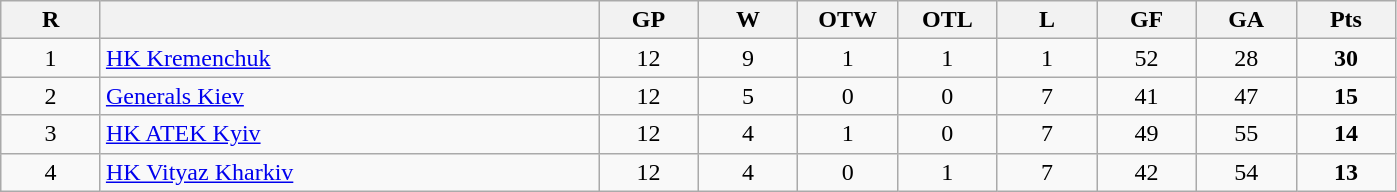<table class="wikitable sortable" style="text-align:center;">
<tr>
<th bgcolor="#DDDDFF" width="5%">R</th>
<th bgcolor="#DDDDFF" width="25%"></th>
<th bgcolor="#DDDDFF" width="5%">GP</th>
<th bgcolor="#DDDDFF" width="5%">W</th>
<th bgcolor="#DDDDFF" width="5%">OTW</th>
<th bgcolor="#DDDDFF" width="5%">OTL</th>
<th bgcolor="#DDDDFF" width="5%">L</th>
<th bgcolor="#DDDDFF" width="5%">GF</th>
<th bgcolor="#DDDDFF" width="5%">GA</th>
<th bgcolor="#DDDDFF" width="5%">Pts</th>
</tr>
<tr>
<td>1</td>
<td align=left><a href='#'>HK Kremenchuk</a></td>
<td>12</td>
<td>9</td>
<td>1</td>
<td>1</td>
<td>1</td>
<td>52</td>
<td>28</td>
<td><strong>30</strong></td>
</tr>
<tr>
<td>2</td>
<td align=left><a href='#'>Generals Kiev</a></td>
<td>12</td>
<td>5</td>
<td>0</td>
<td>0</td>
<td>7</td>
<td>41</td>
<td>47</td>
<td><strong>15</strong></td>
</tr>
<tr>
<td>3</td>
<td align=left><a href='#'>HK ATEK Kyiv</a></td>
<td>12</td>
<td>4</td>
<td>1</td>
<td>0</td>
<td>7</td>
<td>49</td>
<td>55</td>
<td><strong>14</strong></td>
</tr>
<tr>
<td>4</td>
<td align=left><a href='#'>HK Vityaz Kharkiv</a></td>
<td>12</td>
<td>4</td>
<td>0</td>
<td>1</td>
<td>7</td>
<td>42</td>
<td>54</td>
<td><strong>13</strong></td>
</tr>
</table>
